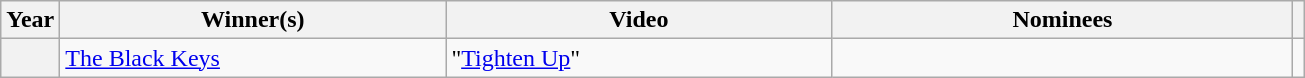<table class="wikitable sortable">
<tr>
<th scope="col">Year</th>
<th scope="col" style="width:250px;">Winner(s)</th>
<th scope="col" style="width:250px;">Video</th>
<th scope="col" style="width:300px;">Nominees</th>
<th scope="col" class="unsortable"></th>
</tr>
<tr>
<th scope="row"></th>
<td><a href='#'>The Black Keys</a></td>
<td>"<a href='#'>Tighten Up</a>"</td>
<td></td>
<td align="center"></td>
</tr>
</table>
